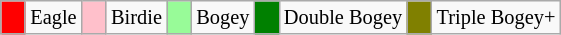<table class="wikitable" span = 50 style="font-size:85%">
<tr>
<td style="background: Red;" width=10></td>
<td>Eagle</td>
<td style="background: Pink;" width=10></td>
<td>Birdie</td>
<td style="background: PaleGreen;" width=10></td>
<td>Bogey</td>
<td style="background: Green;" width=10></td>
<td>Double Bogey</td>
<td style="background: Olive;" width=10></td>
<td>Triple Bogey+</td>
</tr>
</table>
